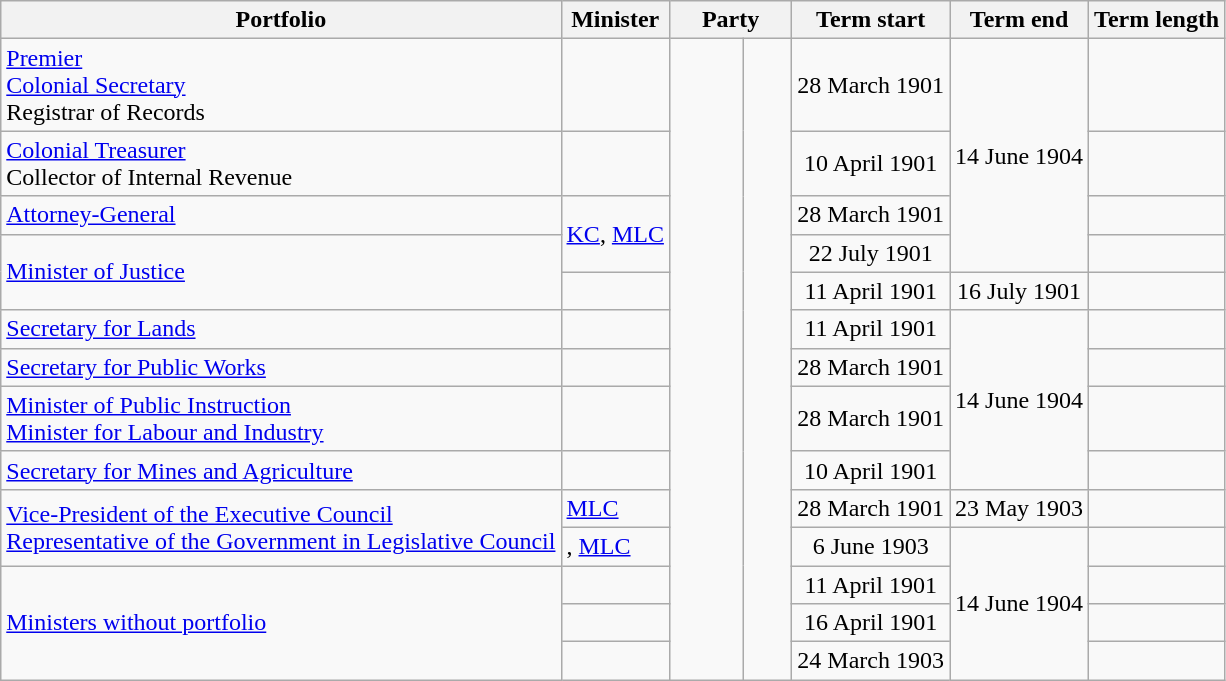<table class="wikitable sortable">
<tr>
<th>Portfolio</th>
<th>Minister</th>
<th colspan=2 width=10%>Party</th>
<th>Term start</th>
<th>Term end</th>
<th>Term length</th>
</tr>
<tr>
<td><a href='#'>Premier</a><br><a href='#'>Colonial Secretary</a><br>Registrar of Records</td>
<td></td>
<td rowspan="14" > </td>
<td rowspan="14"></td>
<td align="center">28 March 1901</td>
<td rowspan="4" align="center">14 June 1904</td>
<td align="center"></td>
</tr>
<tr>
<td><a href='#'>Colonial Treasurer</a><br>Collector of Internal Revenue</td>
<td></td>
<td align="center">10 April 1901</td>
<td align="center"></td>
</tr>
<tr>
<td><a href='#'>Attorney-General</a></td>
<td rowspan="2"> <a href='#'>KC</a>, <a href='#'>MLC</a></td>
<td align="center">28 March 1901</td>
<td align="center"></td>
</tr>
<tr>
<td rowspan="2"><a href='#'>Minister of Justice</a></td>
<td align="center">22 July 1901</td>
<td align="center"></td>
</tr>
<tr>
<td></td>
<td align="center">11 April 1901</td>
<td align="center">16 July 1901</td>
<td align="center"></td>
</tr>
<tr>
<td><a href='#'>Secretary for Lands</a></td>
<td></td>
<td align="center">11 April 1901</td>
<td rowspan="4" align="center">14 June 1904</td>
<td align="center"></td>
</tr>
<tr>
<td><a href='#'>Secretary for Public Works</a></td>
<td></td>
<td align="center">28 March 1901</td>
<td align="center"></td>
</tr>
<tr>
<td><a href='#'>Minister of Public Instruction</a><br><a href='#'>Minister for Labour and Industry</a></td>
<td></td>
<td align="center">28 March 1901</td>
<td align="center"></td>
</tr>
<tr>
<td><a href='#'>Secretary for Mines and Agriculture</a></td>
<td></td>
<td align="center">10 April 1901</td>
<td align="center"></td>
</tr>
<tr>
<td rowspan="2"><a href='#'>Vice-President of the Executive Council</a><br><a href='#'>Representative of the Government in Legislative Council</a></td>
<td> <a href='#'>MLC</a></td>
<td align="center">28 March 1901</td>
<td align="center">23 May 1903</td>
<td align="center"></td>
</tr>
<tr>
<td>, <a href='#'>MLC</a></td>
<td align="center">6 June 1903</td>
<td rowspan="4" align="center">14 June 1904</td>
<td align="center"></td>
</tr>
<tr>
<td rowspan="3"><a href='#'>Ministers without portfolio</a></td>
<td></td>
<td align="center">11 April 1901</td>
<td align="center"></td>
</tr>
<tr>
<td></td>
<td align="center">16 April 1901</td>
<td align="center"></td>
</tr>
<tr>
<td></td>
<td align="center">24 March 1903</td>
<td align="center"></td>
</tr>
</table>
